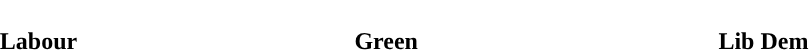<table style="width:60%; text-align:center;">
<tr style="color:white;">
<td style="background:"><strong>31</strong></td>
<td style="background:"><strong>5</strong></td>
<td style="background:"><strong>3</strong></td>
</tr>
<tr>
<td><span><strong>Labour</strong></span></td>
<td><span><strong>Green</strong></span></td>
<td><span><strong>Lib Dem</strong></span></td>
</tr>
</table>
